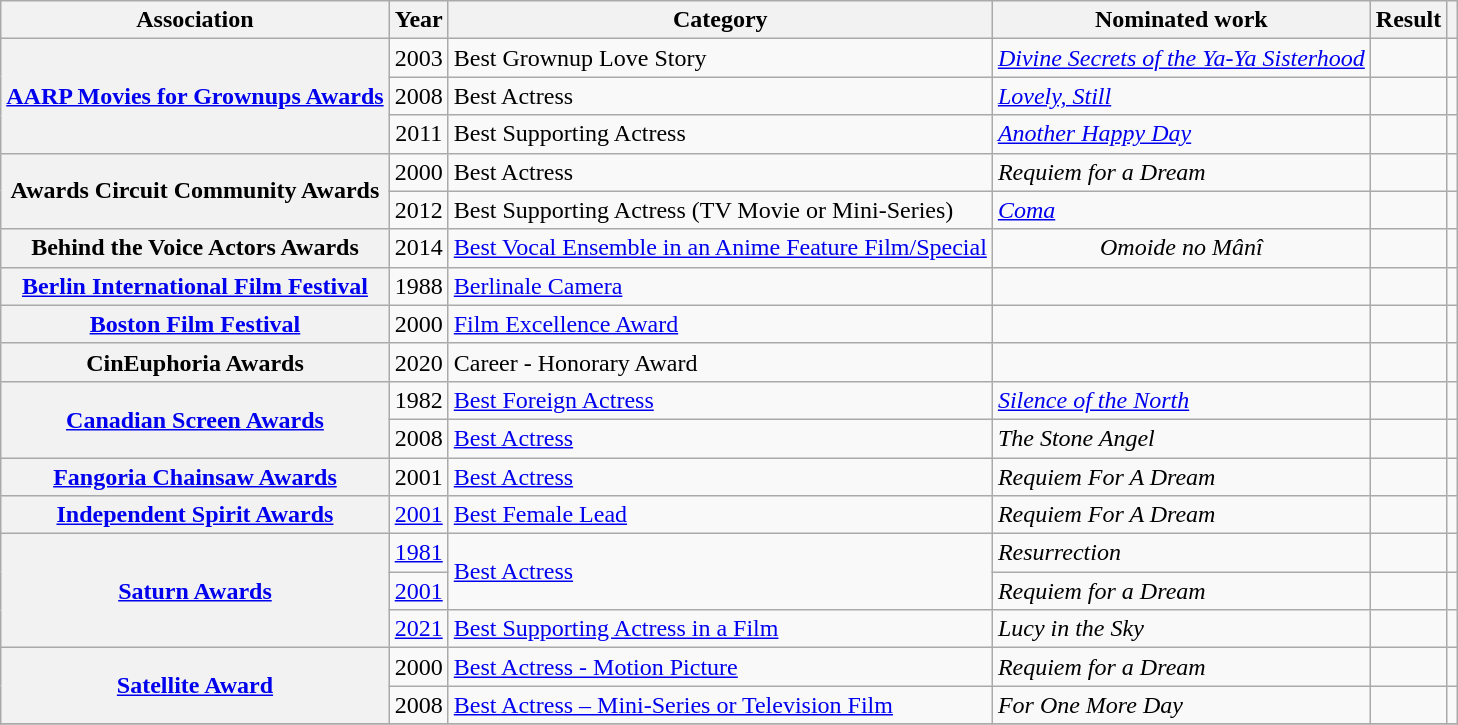<table class="wikitable sortable plainrowheaders">
<tr>
<th>Association</th>
<th>Year</th>
<th>Category</th>
<th>Nominated work</th>
<th>Result</th>
<th scope="col" class="unsortable"></th>
</tr>
<tr>
<th scope="row", rowspan=3><a href='#'>AARP Movies for Grownups Awards</a></th>
<td style="text-align:center;">2003</td>
<td>Best Grownup Love Story</td>
<td><em><a href='#'>Divine Secrets of the Ya-Ya Sisterhood</a></em></td>
<td></td>
<td style="text-align:center;"></td>
</tr>
<tr>
<td style="text-align:center;">2008</td>
<td>Best Actress</td>
<td><em><a href='#'>Lovely, Still</a></em></td>
<td></td>
<td style="text-align:center;"></td>
</tr>
<tr>
<td style="text-align:center;">2011</td>
<td>Best Supporting Actress</td>
<td><em><a href='#'>Another Happy Day</a></em></td>
<td></td>
<td style="text-align:center;"></td>
</tr>
<tr>
<th scope="row", rowspan=2>Awards Circuit Community Awards</th>
<td style="text-align:center;">2000</td>
<td>Best Actress</td>
<td><em>Requiem for a Dream</em></td>
<td></td>
<td style="text-align:center;"></td>
</tr>
<tr>
<td style="text-align:center;">2012</td>
<td>Best Supporting Actress (TV Movie or Mini-Series)</td>
<td><em><a href='#'>Coma</a></em></td>
<td></td>
<td style="text-align:center;"></td>
</tr>
<tr>
<th scope="row", rowspan=1>Behind the Voice Actors Awards</th>
<td align="center">2014</td>
<td align="center"><a href='#'>Best Vocal Ensemble in an Anime Feature Film/Special</a></td>
<td align="center"><em>Omoide no Mânî</em></td>
<td></td>
<td style="text-align:center;"></td>
</tr>
<tr>
<th scope="row", rowspan=1><a href='#'>Berlin International Film Festival</a></th>
<td align=center>1988</td>
<td><a href='#'>Berlinale Camera</a></td>
<td></td>
<td></td>
<td style="text-align:center;"></td>
</tr>
<tr>
<th scope="row", rowspan=1><a href='#'>Boston Film Festival</a></th>
<td align=center>2000</td>
<td><a href='#'>Film Excellence Award</a></td>
<td></td>
<td></td>
<td style="text-align:center;"></td>
</tr>
<tr>
<th scope="row", rowspan=1>CinEuphoria Awards</th>
<td style="text-align:center;">2020</td>
<td>Career - Honorary Award</td>
<td></td>
<td></td>
<td style="text-align:center;"></td>
</tr>
<tr>
<th scope="row", rowspan=2><a href='#'>Canadian Screen Awards</a></th>
<td style="text-align:center;">1982</td>
<td><a href='#'>Best Foreign Actress</a></td>
<td><em><a href='#'>Silence of the North</a></em></td>
<td></td>
<td style="text-align:center;"></td>
</tr>
<tr>
<td style="text-align:center;">2008</td>
<td><a href='#'>Best Actress</a></td>
<td><em>The Stone Angel</em></td>
<td></td>
<td style="text-align:center;"></td>
</tr>
<tr>
<th scope="row", rowspan=1><a href='#'>Fangoria Chainsaw Awards</a></th>
<td align=center>2001</td>
<td><a href='#'>Best Actress</a></td>
<td><em>Requiem For A Dream</em></td>
<td></td>
<td style="text-align:center;"></td>
</tr>
<tr>
<th scope="row", rowspan=1><a href='#'>Independent Spirit Awards</a></th>
<td style="text-align:center;"><a href='#'>2001</a></td>
<td><a href='#'>Best Female Lead</a></td>
<td><em>Requiem For A Dream</em></td>
<td></td>
<td style="text-align:center;"></td>
</tr>
<tr>
<th scope="row", rowspan=3><a href='#'>Saturn Awards</a></th>
<td style="text-align:center;"><a href='#'>1981</a></td>
<td rowspan=2><a href='#'>Best Actress</a></td>
<td><em>Resurrection</em></td>
<td></td>
<td style="text-align:center;"></td>
</tr>
<tr>
<td style="text-align:center;"><a href='#'>2001</a></td>
<td><em>Requiem for a Dream</em></td>
<td></td>
<td style="text-align:center;"></td>
</tr>
<tr>
<td style="text-align:center;"><a href='#'>2021</a></td>
<td><a href='#'>Best Supporting Actress in a Film</a></td>
<td><em>Lucy in the Sky</em></td>
<td></td>
<td style="text-align:center;"></td>
</tr>
<tr>
<th scope="row", rowspan=2><a href='#'>Satellite Award</a></th>
<td style="text-align:center;">2000</td>
<td><a href='#'>Best Actress - Motion Picture</a></td>
<td><em>Requiem for a Dream</em></td>
<td></td>
<td style="text-align:center;"></td>
</tr>
<tr>
<td style="text-align:center;">2008</td>
<td><a href='#'>Best Actress – Mini-Series or Television Film</a></td>
<td><em>For One More Day</em></td>
<td></td>
<td style="text-align:center;"></td>
</tr>
<tr>
</tr>
</table>
